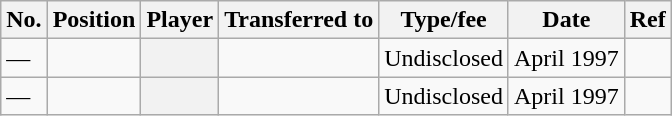<table class="wikitable plainrowheaders sortable" style="text-align:center; text-align:left">
<tr>
<th scope="col">No.</th>
<th scope="col">Position</th>
<th scope="col">Player</th>
<th scope="col">Transferred to</th>
<th scope="col">Type/fee</th>
<th scope="col">Date</th>
<th scope="col" class="unsortable">Ref</th>
</tr>
<tr>
<td>—</td>
<td></td>
<th scope="row"></th>
<td></td>
<td>Undisclosed</td>
<td>April 1997</td>
<td></td>
</tr>
<tr>
<td>—</td>
<td></td>
<th scope="row"></th>
<td></td>
<td>Undisclosed</td>
<td>April 1997</td>
<td></td>
</tr>
</table>
